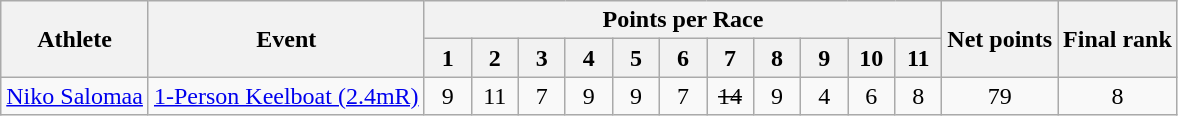<table class="wikitable">
<tr>
<th rowspan="2">Athlete</th>
<th rowspan="2">Event</th>
<th colspan=11>Points per Race</th>
<th rowspan=2>Net points</th>
<th rowspan=2>Final rank</th>
</tr>
<tr>
<th width=4%>1</th>
<th width=4%>2</th>
<th width=4%>3</th>
<th width=4%>4</th>
<th width=4%>5</th>
<th width=4%>6</th>
<th width=4%>7</th>
<th width=4%>8</th>
<th width=4%>9</th>
<th width=4%>10</th>
<th width=4%>11</th>
</tr>
<tr align=center>
<td align=left><a href='#'>Niko Salomaa</a></td>
<td align=left><a href='#'>1-Person Keelboat (2.4mR)</a></td>
<td>9</td>
<td>11</td>
<td>7</td>
<td>9</td>
<td>9</td>
<td>7</td>
<td><s>14</s></td>
<td>9</td>
<td>4</td>
<td>6</td>
<td>8</td>
<td>79</td>
<td>8</td>
</tr>
</table>
